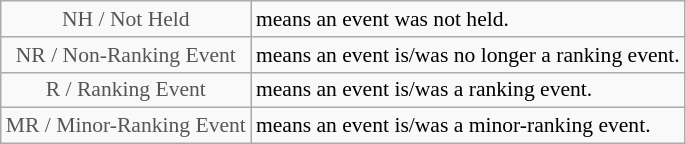<table class="wikitable" style="font-size:90%">
<tr>
<td style="text-align:center; color:#555555;" colspan="4">NH / Not Held</td>
<td>means an event was not held.</td>
</tr>
<tr>
<td style="text-align:center; color:#555555;" colspan="4">NR / Non-Ranking Event</td>
<td>means an event is/was no longer a ranking event.</td>
</tr>
<tr>
<td style="text-align:center; color:#555555;" colspan="4">R / Ranking Event</td>
<td>means an event is/was a ranking event.</td>
</tr>
<tr>
<td style="text-align:center; color:#555555;" colspan="4">MR / Minor-Ranking Event</td>
<td>means an event is/was a minor-ranking event.</td>
</tr>
</table>
